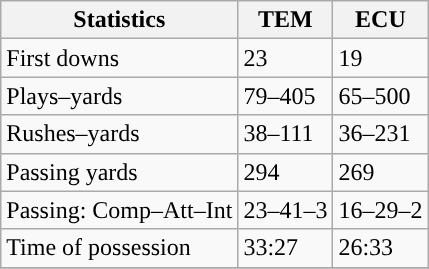<table class="wikitable" style="float: left;">
<tr>
<th>Statistics</th>
<th>TEM</th>
<th>ECU</th>
</tr>
<tr>
<td>First downs</td>
<td>23</td>
<td>19</td>
</tr>
<tr>
<td>Plays–yards</td>
<td>79–405</td>
<td>65–500</td>
</tr>
<tr>
<td>Rushes–yards</td>
<td>38–111</td>
<td>36–231</td>
</tr>
<tr>
<td>Passing yards</td>
<td>294</td>
<td>269</td>
</tr>
<tr>
<td>Passing: Comp–Att–Int</td>
<td>23–41–3</td>
<td>16–29–2</td>
</tr>
<tr>
<td>Time of possession</td>
<td>33:27</td>
<td>26:33</td>
</tr>
<tr>
</tr>
</table>
